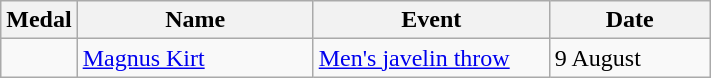<table class="wikitable" style="font-size:100%">
<tr>
<th>Medal</th>
<th width=150>Name</th>
<th width=150>Event</th>
<th width=100>Date</th>
</tr>
<tr>
<td></td>
<td><a href='#'>Magnus Kirt</a></td>
<td><a href='#'>Men's javelin throw</a></td>
<td>9 August</td>
</tr>
</table>
